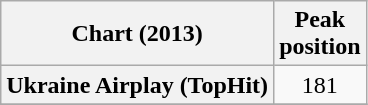<table class="wikitable plainrowheaders" style="text-align:center">
<tr>
<th scope="col">Chart (2013)</th>
<th scope="col">Peak<br>position</th>
</tr>
<tr>
<th scope="row">Ukraine Airplay (TopHit)</th>
<td>181</td>
</tr>
<tr>
</tr>
</table>
